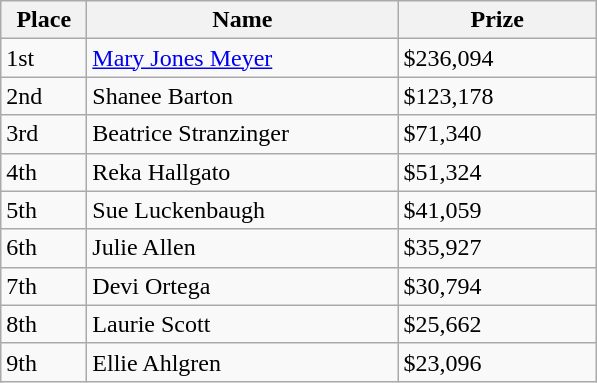<table class="wikitable">
<tr>
<th width="50">Place</th>
<th width="200">Name</th>
<th width="125">Prize</th>
</tr>
<tr>
<td>1st</td>
<td><a href='#'>Mary Jones Meyer</a></td>
<td>$236,094</td>
</tr>
<tr>
<td>2nd</td>
<td>Shanee Barton</td>
<td>$123,178</td>
</tr>
<tr>
<td>3rd</td>
<td>Beatrice Stranzinger</td>
<td>$71,340</td>
</tr>
<tr>
<td>4th</td>
<td>Reka Hallgato</td>
<td>$51,324</td>
</tr>
<tr>
<td>5th</td>
<td>Sue Luckenbaugh</td>
<td>$41,059</td>
</tr>
<tr>
<td>6th</td>
<td>Julie Allen</td>
<td>$35,927</td>
</tr>
<tr>
<td>7th</td>
<td>Devi Ortega</td>
<td>$30,794</td>
</tr>
<tr>
<td>8th</td>
<td>Laurie Scott</td>
<td>$25,662</td>
</tr>
<tr>
<td>9th</td>
<td>Ellie Ahlgren</td>
<td>$23,096</td>
</tr>
</table>
